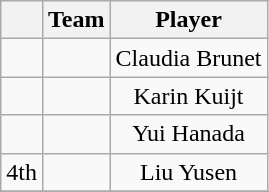<table class="wikitable sortable" style="text-align:center">
<tr>
<th></th>
<th>Team</th>
<th>Player</th>
</tr>
<tr>
<td></td>
<td align=left></td>
<td>Claudia Brunet</td>
</tr>
<tr>
<td></td>
<td align=left></td>
<td>Karin Kuijt</td>
</tr>
<tr>
<td></td>
<td align=left></td>
<td>Yui Hanada</td>
</tr>
<tr>
<td>4th</td>
<td align=left></td>
<td>Liu Yusen</td>
</tr>
<tr>
</tr>
</table>
